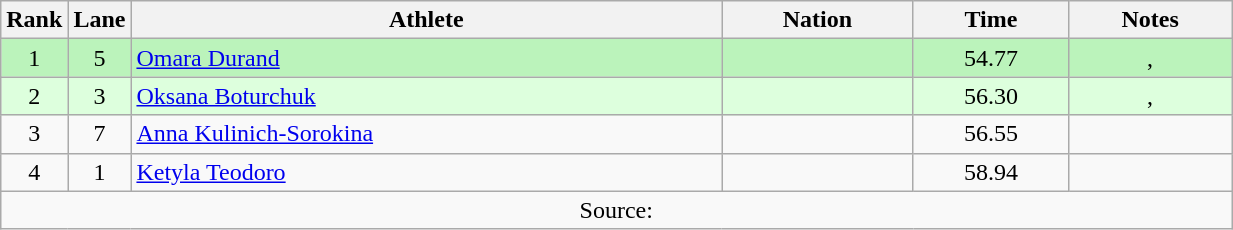<table class="wikitable sortable" style="text-align:center;width: 65%;">
<tr>
<th scope="col" style="width: 10px;">Rank</th>
<th scope="col" style="width: 10px;">Lane</th>
<th scope="col">Athlete</th>
<th scope="col">Nation</th>
<th scope="col">Time</th>
<th scope="col">Notes</th>
</tr>
<tr bgcolor=bbf3bb>
<td>1</td>
<td>5</td>
<td align=left><a href='#'>Omara Durand</a><br></td>
<td align=left></td>
<td>54.77</td>
<td>, </td>
</tr>
<tr bgcolor=ddffdd>
<td>2</td>
<td>3</td>
<td align=left><a href='#'>Oksana Boturchuk</a><br></td>
<td align=left></td>
<td>56.30</td>
<td>, </td>
</tr>
<tr>
<td>3</td>
<td>7</td>
<td align=left><a href='#'>Anna Kulinich-Sorokina</a><br></td>
<td align=left></td>
<td>56.55</td>
<td></td>
</tr>
<tr>
<td>4</td>
<td>1</td>
<td align=left><a href='#'>Ketyla Teodoro</a><br></td>
<td align=left></td>
<td>58.94</td>
<td></td>
</tr>
<tr class="sortbottom">
<td colspan="6">Source:</td>
</tr>
</table>
